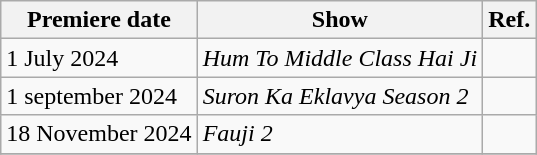<table Class=wikitable sortable>
<tr>
<th>Premiere date</th>
<th>Show</th>
<th>Ref.</th>
</tr>
<tr>
<td>1 July 2024</td>
<td><em>Hum To Middle Class Hai Ji </em></td>
<td></td>
</tr>
<tr>
<td>1 september 2024</td>
<td><em>Suron Ka Eklavya Season 2</em></td>
<td></td>
</tr>
<tr>
<td>18 November 2024</td>
<td><em>Fauji 2</em></td>
<td></td>
</tr>
<tr>
</tr>
</table>
